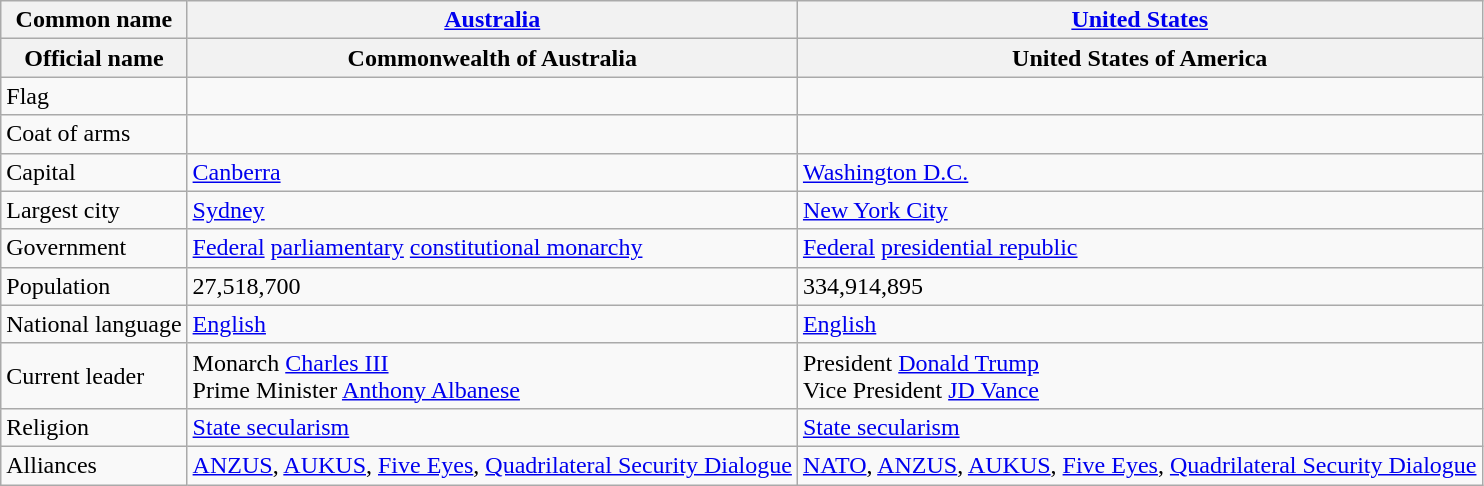<table class="wikitable mw-collapsible mw-collapsed">
<tr>
<th>Common name</th>
<th><a href='#'>Australia</a></th>
<th><a href='#'>United States</a></th>
</tr>
<tr>
<th>Official name</th>
<th>Commonwealth of Australia</th>
<th>United States of America</th>
</tr>
<tr>
<td>Flag</td>
<td></td>
<td></td>
</tr>
<tr>
<td>Coat of arms</td>
<td></td>
<td></td>
</tr>
<tr>
<td>Capital</td>
<td><a href='#'>Canberra</a></td>
<td><a href='#'>Washington D.C.</a></td>
</tr>
<tr>
<td>Largest city</td>
<td><a href='#'>Sydney</a></td>
<td><a href='#'>New York City</a></td>
</tr>
<tr>
<td>Government</td>
<td><a href='#'>Federal</a> <a href='#'>parliamentary</a> <a href='#'>constitutional monarchy</a></td>
<td><a href='#'>Federal</a> <a href='#'>presidential republic</a></td>
</tr>
<tr>
<td>Population</td>
<td>27,518,700</td>
<td>334,914,895</td>
</tr>
<tr>
<td>National language</td>
<td><a href='#'>English</a></td>
<td><a href='#'>English</a></td>
</tr>
<tr>
<td>Current leader</td>
<td>Monarch  <a href='#'>Charles III</a><br>Prime Minister <a href='#'>Anthony Albanese</a></td>
<td>President <a href='#'>Donald Trump</a><br>Vice President <a href='#'>JD Vance</a></td>
</tr>
<tr>
<td>Religion</td>
<td><a href='#'>State secularism</a></td>
<td><a href='#'>State secularism</a></td>
</tr>
<tr>
<td>Alliances</td>
<td><a href='#'>ANZUS</a>, <a href='#'>AUKUS</a>, <a href='#'>Five Eyes</a>, <a href='#'>Quadrilateral Security Dialogue</a></td>
<td><a href='#'>NATO</a>, <a href='#'>ANZUS</a>, <a href='#'>AUKUS</a>, <a href='#'>Five Eyes</a>, <a href='#'>Quadrilateral Security Dialogue</a></td>
</tr>
</table>
